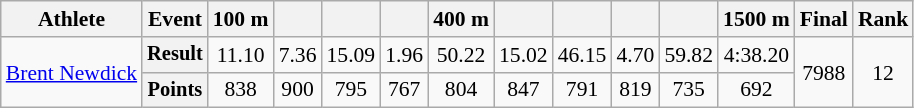<table class="wikitable" style="font-size:90%">
<tr>
<th>Athlete</th>
<th>Event</th>
<th>100 m</th>
<th></th>
<th></th>
<th></th>
<th>400 m</th>
<th></th>
<th></th>
<th></th>
<th></th>
<th>1500 m</th>
<th>Final</th>
<th>Rank</th>
</tr>
<tr align=center>
<td rowspan=2 align=left><a href='#'>Brent Newdick</a></td>
<th style="font-size:95%">Result</th>
<td>11.10</td>
<td>7.36</td>
<td>15.09</td>
<td>1.96</td>
<td>50.22</td>
<td>15.02</td>
<td>46.15</td>
<td>4.70</td>
<td>59.82</td>
<td>4:38.20</td>
<td rowspan=2>7988</td>
<td rowspan=2>12</td>
</tr>
<tr align=center>
<th style="font-size:95%">Points</th>
<td>838</td>
<td>900</td>
<td>795</td>
<td>767</td>
<td>804</td>
<td>847</td>
<td>791</td>
<td>819</td>
<td>735</td>
<td>692</td>
</tr>
</table>
